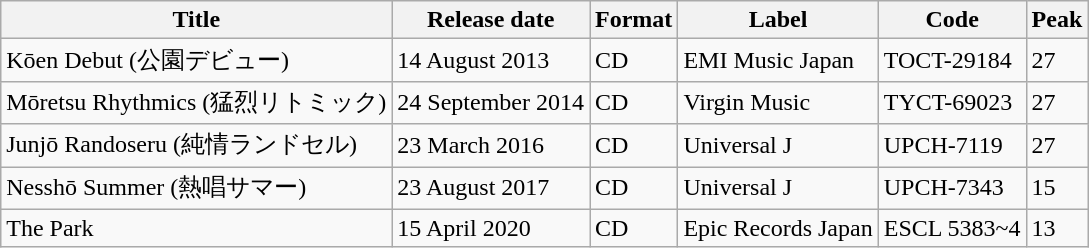<table class="wikitable">
<tr>
<th>Title</th>
<th>Release date</th>
<th>Format</th>
<th>Label</th>
<th>Code</th>
<th>Peak</th>
</tr>
<tr>
<td>Kōen Debut (公園デビュー)</td>
<td>14 August 2013</td>
<td>CD</td>
<td>EMI Music Japan</td>
<td>TOCT-29184</td>
<td>27</td>
</tr>
<tr>
<td>Mōretsu Rhythmics (猛烈リトミック)</td>
<td>24 September 2014</td>
<td>CD</td>
<td>Virgin Music</td>
<td>TYCT-69023</td>
<td>27</td>
</tr>
<tr>
<td>Junjō Randoseru (純情ランドセル)</td>
<td>23 March 2016</td>
<td>CD</td>
<td>Universal J</td>
<td>UPCH-7119</td>
<td>27</td>
</tr>
<tr>
<td>Nesshō Summer (熱唱サマー)</td>
<td>23 August 2017</td>
<td>CD</td>
<td>Universal J</td>
<td>UPCH-7343</td>
<td>15</td>
</tr>
<tr>
<td>The Park</td>
<td>15 April 2020</td>
<td>CD</td>
<td>Epic Records Japan</td>
<td>ESCL 5383~4</td>
<td>13</td>
</tr>
</table>
